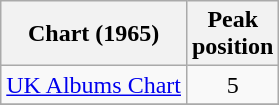<table class="wikitable">
<tr>
<th>Chart (1965)</th>
<th>Peak<br>position</th>
</tr>
<tr>
<td><a href='#'>UK Albums Chart</a></td>
<td align="center">5</td>
</tr>
<tr>
</tr>
</table>
